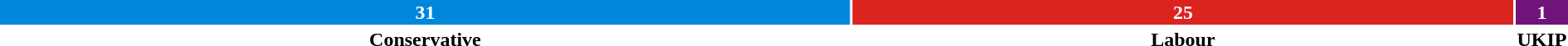<table style="width:100%; text-align:center;">
<tr style="color:white;">
<td style="background:#0087dc; width:54.4%;"><strong>31</strong></td>
<td style="background:#dc241f; width:43.8;"><strong>25</strong></td>
<td style="background:#70147A; width:1.8%;"><strong>1</strong></td>
</tr>
<tr>
<td><span><strong>Conservative</strong></span></td>
<td><span><strong>Labour</strong></span></td>
<td><span><strong>UKIP</strong></span></td>
</tr>
</table>
